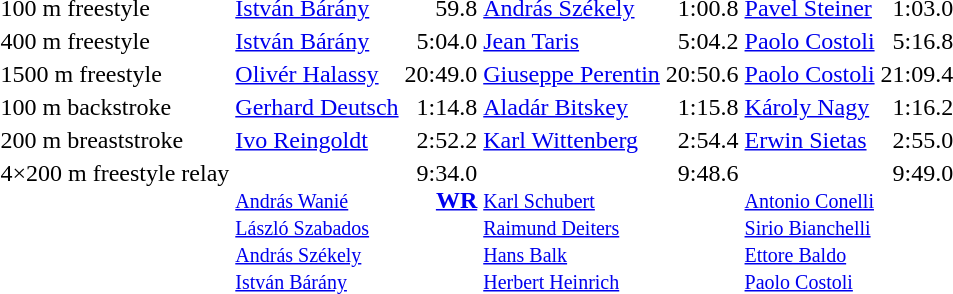<table>
<tr valign="top">
<td>100 m freestyle<br></td>
<td><a href='#'>István Bárány</a><br><small></small></td>
<td align="right">59.8</td>
<td><a href='#'>András Székely</a><br><small></small></td>
<td align="right">1:00.8</td>
<td><a href='#'>Pavel Steiner</a><br><small></small></td>
<td align="right">1:03.0</td>
</tr>
<tr valign="top">
<td>400 m freestyle<br></td>
<td><a href='#'>István Bárány</a><br><small></small></td>
<td align="right">5:04.0</td>
<td><a href='#'>Jean Taris</a><br><small></small></td>
<td align="right">5:04.2</td>
<td><a href='#'>Paolo Costoli</a><br><small></small></td>
<td align="right">5:16.8</td>
</tr>
<tr valign="top">
<td>1500 m freestyle<br></td>
<td><a href='#'>Olivér Halassy</a><br><small></small></td>
<td align="right">20:49.0</td>
<td><a href='#'>Giuseppe Perentin</a><br><small></small></td>
<td align="right">20:50.6</td>
<td><a href='#'>Paolo Costoli</a><br><small></small></td>
<td align="right">21:09.4</td>
</tr>
<tr valign="top">
<td>100 m backstroke<br></td>
<td><a href='#'>Gerhard Deutsch</a><br><small></small></td>
<td align="right">1:14.8</td>
<td><a href='#'>Aladár Bitskey</a><br><small></small></td>
<td align="right">1:15.8</td>
<td><a href='#'>Károly Nagy</a><br><small></small></td>
<td align="right">1:16.2</td>
</tr>
<tr valign="top">
<td>200 m breaststroke<br></td>
<td><a href='#'>Ivo Reingoldt</a><br><small></small></td>
<td align="right">2:52.2</td>
<td><a href='#'>Karl Wittenberg</a><br><small></small></td>
<td align="right">2:54.4</td>
<td><a href='#'>Erwin Sietas</a><br><small></small></td>
<td align="right">2:55.0</td>
</tr>
<tr valign="top">
<td>4×200 m freestyle relay<br></td>
<td><br><small><a href='#'>András Wanié</a><br><a href='#'>László Szabados</a><br><a href='#'>András Székely</a><br><a href='#'>István Bárány</a></small></td>
<td align="right">9:34.0<br><strong><a href='#'>WR</a></strong></td>
<td><br><small><a href='#'>Karl Schubert</a><br><a href='#'>Raimund Deiters</a><br><a href='#'>Hans Balk</a><br><a href='#'>Herbert Heinrich</a></small></td>
<td align="right">9:48.6</td>
<td><br><small><a href='#'>Antonio Conelli</a><br><a href='#'>Sirio Bianchelli</a><br><a href='#'>Ettore Baldo</a><br><a href='#'>Paolo Costoli</a></small></td>
<td align="right">9:49.0</td>
</tr>
</table>
